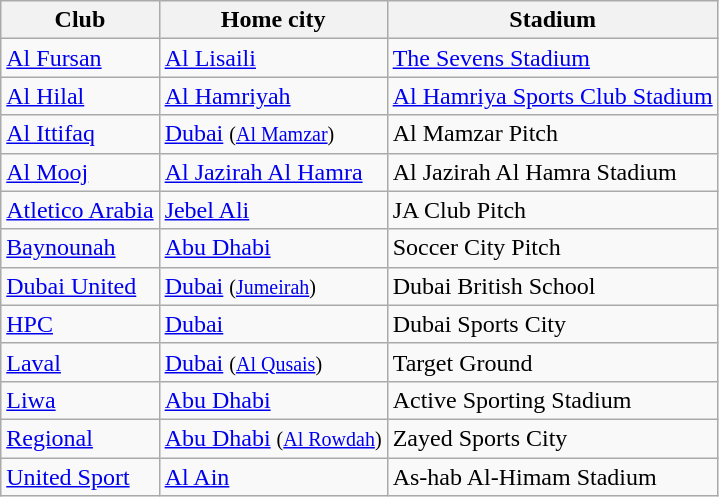<table class="wikitable sortable" style="text-align: left;">
<tr>
<th>Club</th>
<th>Home city</th>
<th>Stadium</th>
</tr>
<tr>
<td><a href='#'>Al Fursan</a></td>
<td><a href='#'>Al Lisaili</a></td>
<td><a href='#'>The Sevens Stadium</a></td>
</tr>
<tr>
<td><a href='#'>Al Hilal</a></td>
<td><a href='#'>Al Hamriyah</a></td>
<td><a href='#'>Al Hamriya Sports Club Stadium</a></td>
</tr>
<tr>
<td><a href='#'>Al Ittifaq</a></td>
<td><a href='#'>Dubai</a> <small>(<a href='#'>Al Mamzar</a>)</small></td>
<td>Al Mamzar Pitch</td>
</tr>
<tr>
<td><a href='#'>Al Mooj</a></td>
<td><a href='#'>Al Jazirah Al Hamra</a></td>
<td>Al Jazirah Al Hamra Stadium</td>
</tr>
<tr>
<td><a href='#'>Atletico Arabia</a></td>
<td><a href='#'>Jebel Ali</a></td>
<td>JA Club Pitch</td>
</tr>
<tr>
<td><a href='#'>Baynounah</a></td>
<td><a href='#'>Abu Dhabi</a></td>
<td>Soccer City Pitch</td>
</tr>
<tr>
<td><a href='#'>Dubai United</a></td>
<td><a href='#'>Dubai</a> <small>(<a href='#'>Jumeirah</a>)</small></td>
<td>Dubai British School</td>
</tr>
<tr>
<td><a href='#'>HPC</a></td>
<td><a href='#'>Dubai</a></td>
<td>Dubai Sports City</td>
</tr>
<tr>
<td><a href='#'>Laval</a></td>
<td><a href='#'>Dubai</a> <small>(<a href='#'>Al Qusais</a>)</small></td>
<td>Target Ground</td>
</tr>
<tr>
<td><a href='#'>Liwa</a></td>
<td><a href='#'>Abu Dhabi</a></td>
<td>Active Sporting Stadium</td>
</tr>
<tr>
<td><a href='#'>Regional</a></td>
<td><a href='#'>Abu Dhabi</a> <small>(<a href='#'>Al Rowdah</a>)</small></td>
<td>Zayed Sports City</td>
</tr>
<tr>
<td><a href='#'>United Sport</a></td>
<td><a href='#'>Al Ain</a></td>
<td>As-hab Al-Himam Stadium</td>
</tr>
</table>
